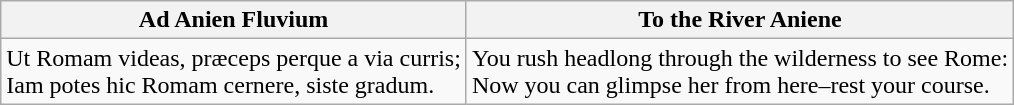<table class="wikitable">
<tr>
<th>Ad Anien Fluvium</th>
<th>To the River Aniene</th>
</tr>
<tr>
<td>Ut Romam videas, præceps perque a via curris;<br>Iam potes hic Romam cernere, siste gradum.</td>
<td>You rush headlong through the wilderness to see Rome:<br>Now you can glimpse her from here–rest your course.</td>
</tr>
</table>
